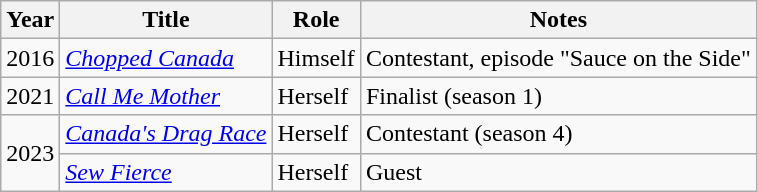<table class="wikitable">
<tr>
<th>Year</th>
<th>Title</th>
<th>Role</th>
<th>Notes</th>
</tr>
<tr>
<td>2016</td>
<td><em><a href='#'>Chopped Canada</a></em></td>
<td>Himself</td>
<td>Contestant, episode "Sauce on the Side"</td>
</tr>
<tr>
<td>2021</td>
<td><em><a href='#'>Call Me Mother</a></em></td>
<td>Herself</td>
<td>Finalist (season 1)</td>
</tr>
<tr>
<td rowspan="2">2023</td>
<td><em><a href='#'>Canada's Drag Race</a></em></td>
<td>Herself</td>
<td>Contestant (season 4)</td>
</tr>
<tr>
<td><em><a href='#'>Sew Fierce</a></em></td>
<td>Herself</td>
<td>Guest</td>
</tr>
</table>
